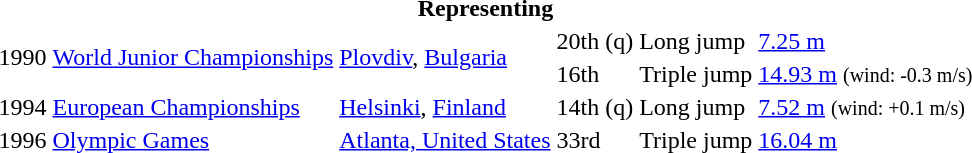<table>
<tr>
<th colspan="6">Representing </th>
</tr>
<tr>
<td rowspan=2>1990</td>
<td rowspan=2><a href='#'>World Junior Championships</a></td>
<td rowspan=2><a href='#'>Plovdiv</a>, <a href='#'>Bulgaria</a></td>
<td>20th (q)</td>
<td>Long jump</td>
<td><a href='#'>7.25 m</a></td>
</tr>
<tr>
<td>16th</td>
<td>Triple jump</td>
<td><a href='#'>14.93 m</a>  <small>(wind: -0.3 m/s)</small></td>
</tr>
<tr>
<td>1994</td>
<td><a href='#'>European Championships</a></td>
<td><a href='#'>Helsinki</a>, <a href='#'>Finland</a></td>
<td>14th (q)</td>
<td>Long jump</td>
<td><a href='#'>7.52 m</a> <small>(wind: +0.1 m/s)</small></td>
</tr>
<tr>
<td>1996</td>
<td><a href='#'>Olympic Games</a></td>
<td><a href='#'>Atlanta, United States</a></td>
<td>33rd</td>
<td>Triple jump</td>
<td><a href='#'>16.04 m</a></td>
</tr>
</table>
